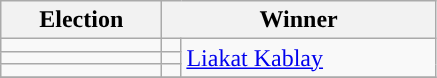<table class="wikitable">
<tr>
<th width="100">Election</th>
<th colspan="2" width="175">Winner</th>
</tr>
<tr>
<td></td>
<td></td>
<td rowspan="3"><a href='#'>Liakat Kablay</a></td>
</tr>
<tr>
<td></td>
<td></td>
</tr>
<tr>
<td></td>
<td></td>
</tr>
<tr>
</tr>
</table>
